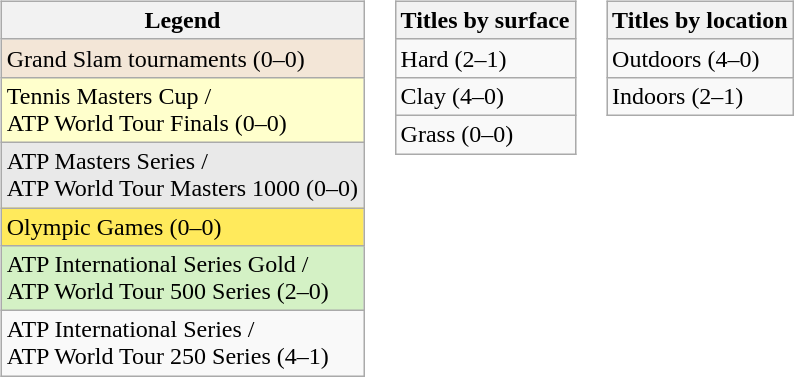<table>
<tr valign=top>
<td><br><table class=wikitable>
<tr>
<th>Legend</th>
</tr>
<tr bgcolor=f3e6d7>
<td>Grand Slam tournaments (0–0)</td>
</tr>
<tr style="background:#FFFFCC;">
<td>Tennis Masters Cup / <br> ATP World Tour Finals (0–0)</td>
</tr>
<tr style="background:#e9e9e9;">
<td>ATP Masters Series / <br> ATP World Tour Masters 1000 (0–0)</td>
</tr>
<tr style="background:#FFEA5C;">
<td>Olympic Games (0–0)</td>
</tr>
<tr style="background:#d4f1c5;">
<td>ATP International Series Gold / <br> ATP World Tour 500 Series (2–0)</td>
</tr>
<tr>
<td>ATP International Series / <br> ATP World Tour 250 Series (4–1)</td>
</tr>
</table>
</td>
<td><br><table class=wikitable>
<tr>
<th>Titles by surface</th>
</tr>
<tr>
<td>Hard (2–1)</td>
</tr>
<tr>
<td>Clay (4–0)</td>
</tr>
<tr>
<td>Grass (0–0)</td>
</tr>
</table>
</td>
<td><br><table class=wikitable>
<tr>
<th>Titles by location</th>
</tr>
<tr>
<td>Outdoors (4–0)</td>
</tr>
<tr>
<td>Indoors (2–1)</td>
</tr>
</table>
</td>
</tr>
</table>
